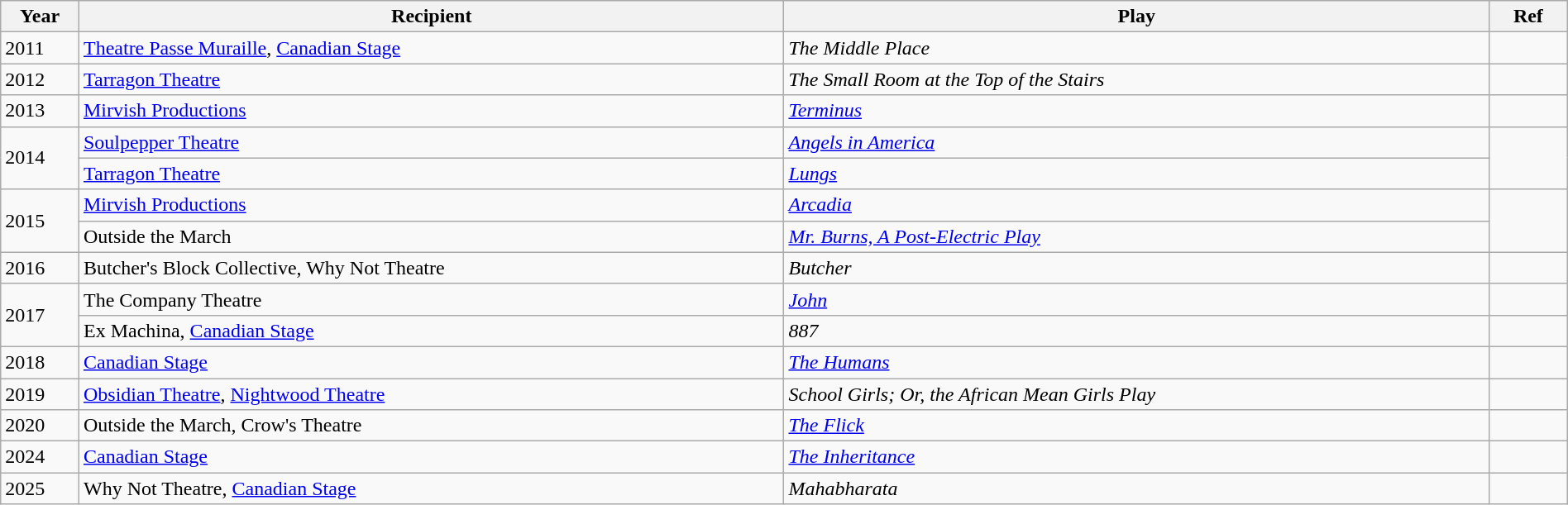<table class = "wikitable sortable" width=100%>
<tr>
<th width=5%>Year</th>
<th width=45%>Recipient</th>
<th width=45%>Play</th>
<th width=5%>Ref</th>
</tr>
<tr>
<td>2011</td>
<td><a href='#'>Theatre Passe Muraille</a>, <a href='#'>Canadian Stage</a></td>
<td><em>The Middle Place</em></td>
<td></td>
</tr>
<tr>
<td>2012</td>
<td><a href='#'>Tarragon Theatre</a></td>
<td><em>The Small Room at the Top of the Stairs</em></td>
<td></td>
</tr>
<tr>
<td>2013</td>
<td><a href='#'>Mirvish Productions</a></td>
<td><em><a href='#'>Terminus</a></em></td>
<td></td>
</tr>
<tr>
<td rowspan=2>2014</td>
<td><a href='#'>Soulpepper Theatre</a></td>
<td><em><a href='#'>Angels in America</a></em></td>
<td rowspan=2></td>
</tr>
<tr>
<td><a href='#'>Tarragon Theatre</a></td>
<td><em><a href='#'>Lungs</a></em></td>
</tr>
<tr>
<td rowspan=2>2015</td>
<td><a href='#'>Mirvish Productions</a></td>
<td><em><a href='#'>Arcadia</a></em></td>
<td rowspan=2></td>
</tr>
<tr>
<td>Outside the March</td>
<td><em><a href='#'>Mr. Burns, A Post-Electric Play</a></em></td>
</tr>
<tr>
<td>2016</td>
<td>Butcher's Block Collective, Why Not Theatre</td>
<td><em>Butcher</em></td>
<td></td>
</tr>
<tr>
<td rowspan=2>2017</td>
<td>The Company Theatre</td>
<td><em><a href='#'>John</a></em></td>
<td></td>
</tr>
<tr>
<td>Ex Machina, <a href='#'>Canadian Stage</a></td>
<td><em>887</em></td>
</tr>
<tr>
<td>2018</td>
<td><a href='#'>Canadian Stage</a></td>
<td><em><a href='#'>The Humans</a></em></td>
<td></td>
</tr>
<tr>
<td>2019</td>
<td><a href='#'>Obsidian Theatre</a>, <a href='#'>Nightwood Theatre</a></td>
<td><em>School Girls; Or, the African Mean Girls Play</em></td>
<td></td>
</tr>
<tr>
<td>2020</td>
<td>Outside the March, Crow's Theatre</td>
<td><em><a href='#'>The Flick</a></em></td>
<td></td>
</tr>
<tr>
<td>2024</td>
<td><a href='#'>Canadian Stage</a></td>
<td><em><a href='#'>The Inheritance</a></em></td>
<td></td>
</tr>
<tr>
<td>2025</td>
<td>Why Not Theatre, <a href='#'>Canadian Stage</a></td>
<td><em>Mahabharata</em></td>
<td></td>
</tr>
</table>
